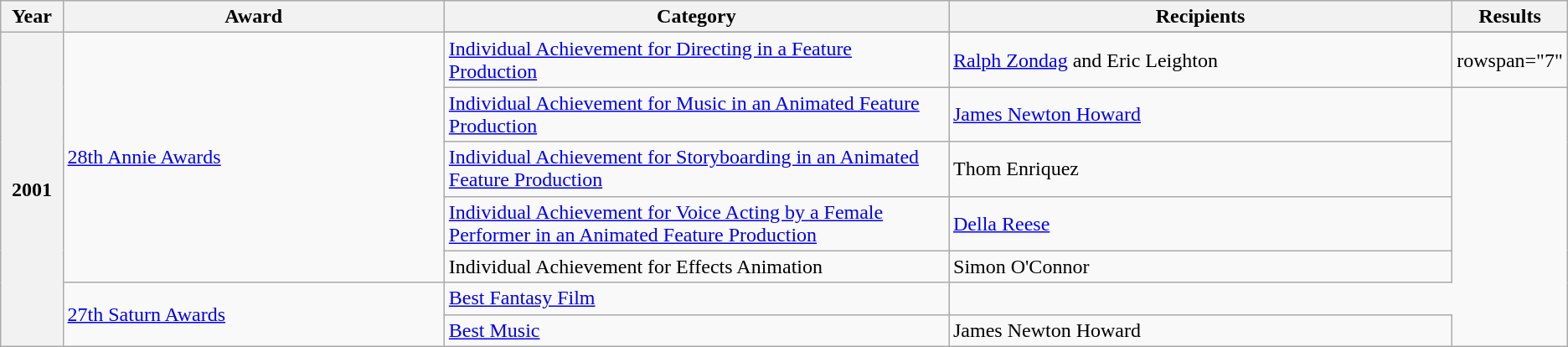<table class="wikitable plainrowheaders">
<tr>
<th scope="col" style="width:4%;">Year</th>
<th scope="col" style="width:25%;">Award</th>
<th scope="col" style="width:33%;">Category</th>
<th scope="col" style="width:33%;">Recipients</th>
<th scope="col" style="width:5%;">Results</th>
</tr>
<tr>
<th scope="row" rowspan="12" style="text-align:center;">2001</th>
<td rowspan="6"><a href='#'>28th Annie Awards</a></td>
</tr>
<tr>
<td><a href='#'>Individual Achievement for Directing in a Feature Production</a></td>
<td><a href='#'>Ralph Zondag</a> and Eric Leighton</td>
<td>rowspan="7" </td>
</tr>
<tr>
<td><a href='#'>Individual Achievement for Music in an Animated Feature Production</a></td>
<td><a href='#'>James Newton Howard</a></td>
</tr>
<tr>
<td><a href='#'>Individual Achievement for Storyboarding in an Animated Feature Production</a></td>
<td>Thom Enriquez</td>
</tr>
<tr>
<td><a href='#'>Individual Achievement for Voice Acting by a Female Performer in an Animated Feature Production</a></td>
<td><a href='#'>Della Reese</a></td>
</tr>
<tr>
<td>Individual Achievement for Effects Animation</td>
<td>Simon O'Connor</td>
</tr>
<tr>
<td rowspan="2"><a href='#'>27th Saturn Awards</a></td>
<td><a href='#'>Best Fantasy Film</a></td>
</tr>
<tr>
<td><a href='#'>Best Music</a></td>
<td>James Newton Howard</td>
</tr>
</table>
